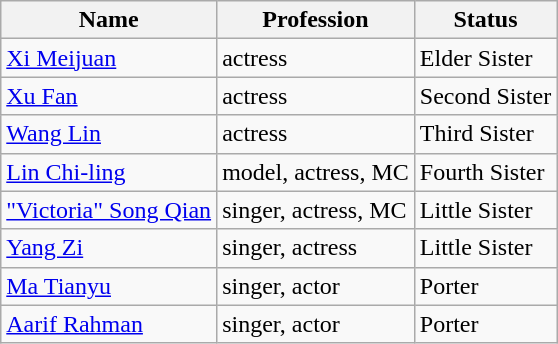<table class="wikitable">
<tr>
<th>Name</th>
<th>Profession</th>
<th>Status</th>
</tr>
<tr>
<td><a href='#'>Xi Meijuan</a></td>
<td>actress</td>
<td>Elder Sister</td>
</tr>
<tr>
<td><a href='#'>Xu Fan</a></td>
<td>actress</td>
<td>Second Sister</td>
</tr>
<tr>
<td><a href='#'>Wang Lin</a></td>
<td>actress</td>
<td>Third Sister</td>
</tr>
<tr>
<td><a href='#'>Lin Chi-ling</a></td>
<td>model, actress, MC</td>
<td>Fourth Sister</td>
</tr>
<tr>
<td><a href='#'>"Victoria" Song Qian</a><br></td>
<td>singer, actress, MC</td>
<td>Little Sister</td>
</tr>
<tr>
<td><a href='#'>Yang Zi</a><br></td>
<td>singer, actress</td>
<td>Little Sister</td>
</tr>
<tr>
<td><a href='#'>Ma Tianyu</a></td>
<td>singer, actor</td>
<td>Porter</td>
</tr>
<tr>
<td><a href='#'>Aarif Rahman</a></td>
<td>singer, actor</td>
<td>Porter</td>
</tr>
</table>
